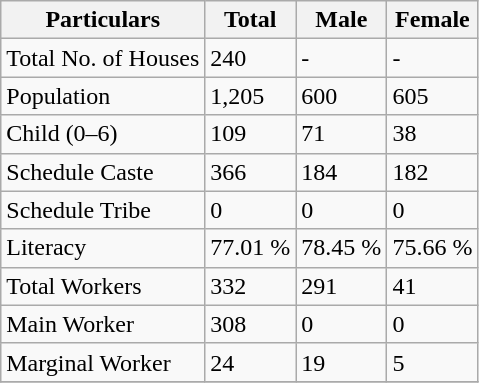<table class="wikitable sortable">
<tr>
<th>Particulars</th>
<th>Total</th>
<th>Male</th>
<th>Female</th>
</tr>
<tr>
<td>Total No. of Houses</td>
<td>240</td>
<td>-</td>
<td>-</td>
</tr>
<tr>
<td>Population</td>
<td>1,205</td>
<td>600</td>
<td>605</td>
</tr>
<tr>
<td>Child (0–6)</td>
<td>109</td>
<td>71</td>
<td>38</td>
</tr>
<tr>
<td>Schedule Caste</td>
<td>366</td>
<td>184</td>
<td>182</td>
</tr>
<tr>
<td>Schedule Tribe</td>
<td>0</td>
<td>0</td>
<td>0</td>
</tr>
<tr>
<td>Literacy</td>
<td>77.01 %</td>
<td>78.45 %</td>
<td>75.66 %</td>
</tr>
<tr>
<td>Total Workers</td>
<td>332</td>
<td>291</td>
<td>41</td>
</tr>
<tr>
<td>Main Worker</td>
<td>308</td>
<td>0</td>
<td>0</td>
</tr>
<tr>
<td>Marginal Worker</td>
<td>24</td>
<td>19</td>
<td>5</td>
</tr>
<tr>
</tr>
</table>
